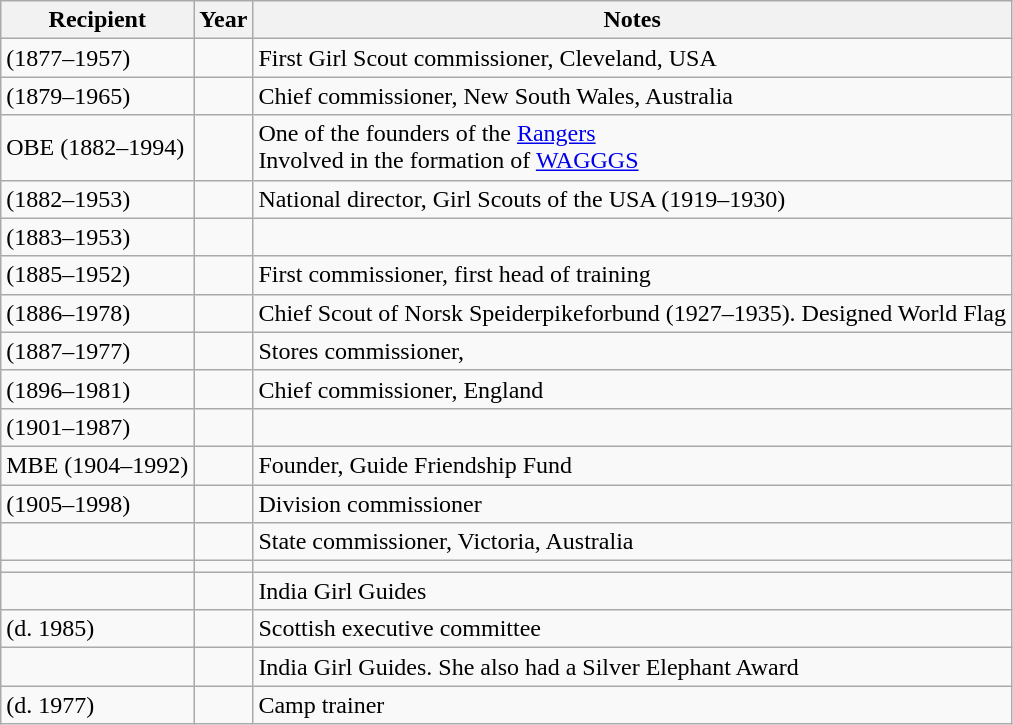<table class="wikitable sortable">
<tr>
<th>Recipient</th>
<th>Year</th>
<th>Notes</th>
</tr>
<tr>
<td> (1877–1957)</td>
<td align=right></td>
<td>First Girl Scout commissioner, Cleveland, USA</td>
</tr>
<tr>
<td> (1879–1965)</td>
<td align=right></td>
<td>Chief commissioner, New South Wales, Australia</td>
</tr>
<tr>
<td> OBE (1882–1994)</td>
<td align=right></td>
<td>One of the founders of the <a href='#'>Rangers</a><br>Involved in the formation of <a href='#'>WAGGGS</a></td>
</tr>
<tr>
<td> (1882–1953)</td>
<td align=right></td>
<td>National director, Girl Scouts of the USA (1919–1930)</td>
</tr>
<tr>
<td> (1883–1953)</td>
<td align=right></td>
<td></td>
</tr>
<tr>
<td> (1885–1952)</td>
<td align=right></td>
<td>First commissioner, first head of training</td>
</tr>
<tr>
<td> (1886–1978)</td>
<td align=right></td>
<td>Chief Scout of Norsk Speiderpikeforbund (1927–1935). Designed World Flag</td>
</tr>
<tr>
<td> (1887–1977)</td>
<td align=right></td>
<td>Stores commissioner,</td>
</tr>
<tr>
<td> (1896–1981)</td>
<td align=right></td>
<td>Chief commissioner, England</td>
</tr>
<tr>
<td> (1901–1987)</td>
<td align=right></td>
<td></td>
</tr>
<tr>
<td> MBE (1904–1992)</td>
<td align=right></td>
<td>Founder, Guide Friendship Fund</td>
</tr>
<tr>
<td> (1905–1998)</td>
<td align=right></td>
<td>Division commissioner</td>
</tr>
<tr>
<td></td>
<td align=right></td>
<td>State commissioner, Victoria, Australia</td>
</tr>
<tr>
<td></td>
<td align=right></td>
<td></td>
</tr>
<tr>
<td></td>
<td align=right></td>
<td>India Girl Guides</td>
</tr>
<tr>
<td> (d. 1985)</td>
<td align=right></td>
<td>Scottish executive committee</td>
</tr>
<tr>
<td></td>
<td align=right></td>
<td>India Girl Guides. She also had a Silver Elephant Award</td>
</tr>
<tr>
<td> (d. 1977)</td>
<td align=right></td>
<td>Camp trainer</td>
</tr>
</table>
